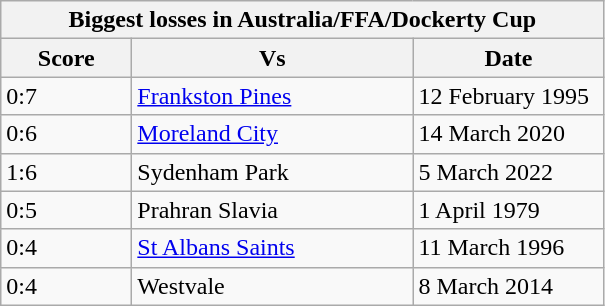<table class="wikitable">
<tr>
<th Colspan="3">Biggest losses in Australia/FFA/Dockerty Cup</th>
</tr>
<tr>
<th width="80">Score</th>
<th width="180">Vs</th>
<th width="120">Date</th>
</tr>
<tr>
<td>0:7</td>
<td><a href='#'>Frankston Pines</a></td>
<td>12 February 1995</td>
</tr>
<tr>
<td>0:6</td>
<td><a href='#'>Moreland City</a></td>
<td>14 March 2020</td>
</tr>
<tr>
<td>1:6</td>
<td>Sydenham Park</td>
<td>5 March 2022</td>
</tr>
<tr>
<td>0:5</td>
<td>Prahran Slavia</td>
<td>1 April 1979</td>
</tr>
<tr>
<td>0:4</td>
<td><a href='#'>St Albans Saints</a></td>
<td>11 March 1996</td>
</tr>
<tr>
<td>0:4</td>
<td>Westvale</td>
<td>8 March 2014</td>
</tr>
</table>
